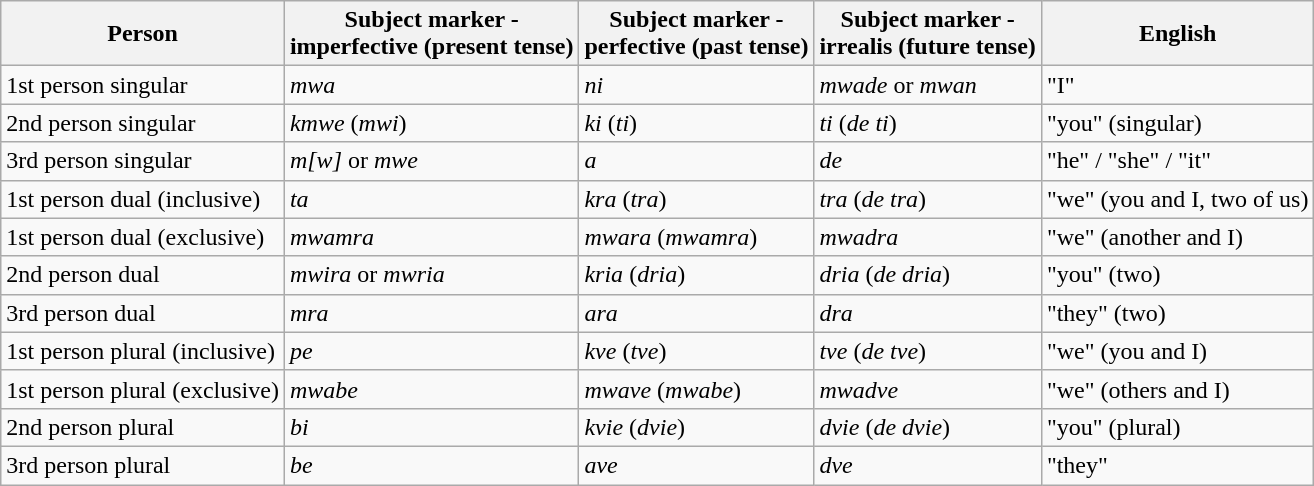<table class="wikitable">
<tr>
<th>Person</th>
<th>Subject marker -<br>imperfective (present tense)</th>
<th>Subject marker -<br>perfective (past tense)</th>
<th>Subject marker -<br>irrealis (future tense)</th>
<th>English</th>
</tr>
<tr ->
<td>1st person singular</td>
<td><em>mwa</em></td>
<td><em>ni</em></td>
<td><em>mwade</em> or <em>mwan</em></td>
<td>"I"</td>
</tr>
<tr ->
<td>2nd person singular</td>
<td><em>kmwe</em> (<em>mwi</em>)</td>
<td><em>ki</em> (<em>ti</em>)</td>
<td><em>ti</em> (<em>de ti</em>)</td>
<td>"you" (singular)</td>
</tr>
<tr ->
<td>3rd person singular</td>
<td><em>m[w]</em> or <em>mwe</em></td>
<td><em>a</em></td>
<td><em>de</em></td>
<td>"he" / "she" / "it"</td>
</tr>
<tr ->
<td>1st person dual (inclusive)</td>
<td><em>ta</em></td>
<td><em>kra</em> (<em>tra</em>)</td>
<td><em>tra</em> (<em>de tra</em>)</td>
<td>"we" (you and I, two of us)</td>
</tr>
<tr ->
<td>1st person dual (exclusive)</td>
<td><em>mwamra</em></td>
<td><em>mwara</em> (<em>mwamra</em>)</td>
<td><em>mwadra</em></td>
<td>"we" (another and I)</td>
</tr>
<tr ->
<td>2nd person dual</td>
<td><em>mwira</em> or <em>mwria</em></td>
<td><em>kria</em> (<em>dria</em>)</td>
<td><em>dria</em> (<em>de dria</em>)</td>
<td>"you" (two)</td>
</tr>
<tr ->
<td>3rd person dual</td>
<td><em>mra</em></td>
<td><em>ara</em></td>
<td><em>dra</em></td>
<td>"they" (two)</td>
</tr>
<tr ->
<td>1st person plural (inclusive)</td>
<td><em>pe</em></td>
<td><em>kve</em> (<em>tve</em>)</td>
<td><em>tve</em> (<em>de tve</em>)</td>
<td>"we" (you and I)</td>
</tr>
<tr ->
<td>1st person plural (exclusive)</td>
<td><em>mwabe</em></td>
<td><em>mwave</em> (<em>mwabe</em>)</td>
<td><em>mwadve</em></td>
<td>"we" (others and I)</td>
</tr>
<tr ->
<td>2nd person plural</td>
<td><em>bi</em></td>
<td><em>kvie</em> (<em>dvie</em>)</td>
<td><em>dvie</em> (<em>de dvie</em>)</td>
<td>"you" (plural)</td>
</tr>
<tr ->
<td>3rd person plural</td>
<td><em>be</em></td>
<td><em>ave</em></td>
<td><em>dve</em></td>
<td>"they"</td>
</tr>
</table>
